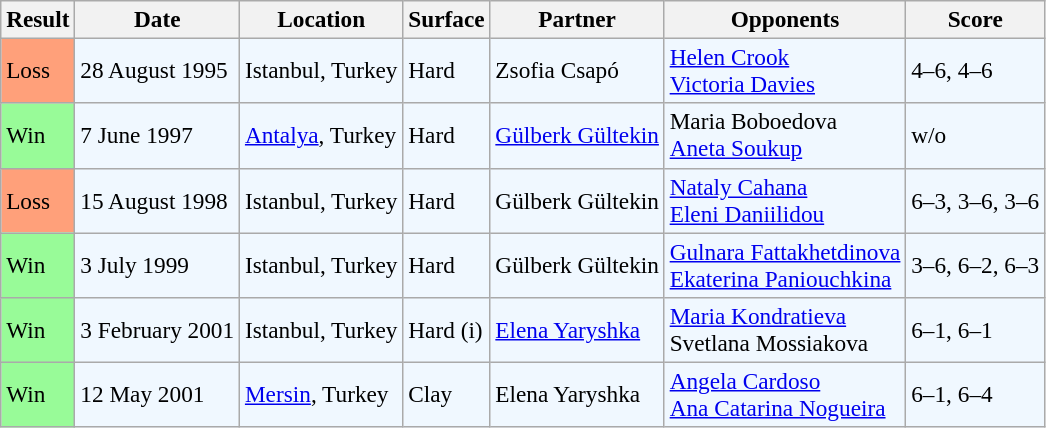<table class="sortable wikitable" style=font-size:97%>
<tr>
<th>Result</th>
<th>Date</th>
<th>Location</th>
<th>Surface</th>
<th>Partner</th>
<th>Opponents</th>
<th>Score</th>
</tr>
<tr bgcolor=f0f8ff>
<td style="background:#ffa07a;">Loss</td>
<td>28 August 1995</td>
<td>Istanbul, Turkey</td>
<td>Hard</td>
<td> Zsofia Csapó</td>
<td> <a href='#'>Helen Crook</a>  <br>  <a href='#'>Victoria Davies</a></td>
<td>4–6, 4–6</td>
</tr>
<tr bgcolor=f0f8ff>
<td style="background:#98fb98;">Win</td>
<td>7 June 1997</td>
<td><a href='#'>Antalya</a>, Turkey</td>
<td>Hard</td>
<td> <a href='#'>Gülberk Gültekin</a></td>
<td> Maria Boboedova <br>  <a href='#'>Aneta Soukup</a></td>
<td>w/o</td>
</tr>
<tr bgcolor=f0f8ff>
<td style="background:#ffa07a;">Loss</td>
<td>15 August 1998</td>
<td>Istanbul, Turkey</td>
<td>Hard</td>
<td> Gülberk Gültekin</td>
<td> <a href='#'>Nataly Cahana</a> <br>  <a href='#'>Eleni Daniilidou</a></td>
<td>6–3, 3–6, 3–6</td>
</tr>
<tr bgcolor=f0f8ff>
<td style="background:#98fb98;">Win</td>
<td>3 July 1999</td>
<td>Istanbul, Turkey</td>
<td>Hard</td>
<td> Gülberk Gültekin</td>
<td> <a href='#'>Gulnara Fattakhetdinova</a> <br>  <a href='#'>Ekaterina Paniouchkina</a></td>
<td>3–6, 6–2, 6–3</td>
</tr>
<tr bgcolor=f0f8ff>
<td style="background:#98fb98;">Win</td>
<td>3 February 2001</td>
<td>Istanbul, Turkey</td>
<td>Hard (i)</td>
<td> <a href='#'>Elena Yaryshka</a></td>
<td> <a href='#'>Maria Kondratieva</a> <br>  Svetlana Mossiakova</td>
<td>6–1, 6–1</td>
</tr>
<tr bgcolor=f0f8ff>
<td style="background:#98fb98;">Win</td>
<td>12 May 2001</td>
<td><a href='#'>Mersin</a>, Turkey</td>
<td>Clay</td>
<td> Elena Yaryshka</td>
<td> <a href='#'>Angela Cardoso</a> <br>  <a href='#'>Ana Catarina Nogueira</a></td>
<td>6–1, 6–4</td>
</tr>
</table>
